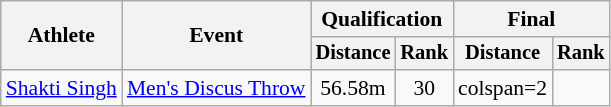<table class=wikitable style="font-size:90%">
<tr>
<th rowspan="2">Athlete</th>
<th rowspan="2">Event</th>
<th colspan="2">Qualification</th>
<th colspan="2">Final</th>
</tr>
<tr style="font-size:95%">
<th>Distance</th>
<th>Rank</th>
<th>Distance</th>
<th>Rank</th>
</tr>
<tr align=center>
<td align=left><a href='#'>Shakti Singh</a></td>
<td align=left><a href='#'>Men's Discus Throw</a></td>
<td>56.58m</td>
<td>30</td>
<td>colspan=2 </td>
</tr>
</table>
